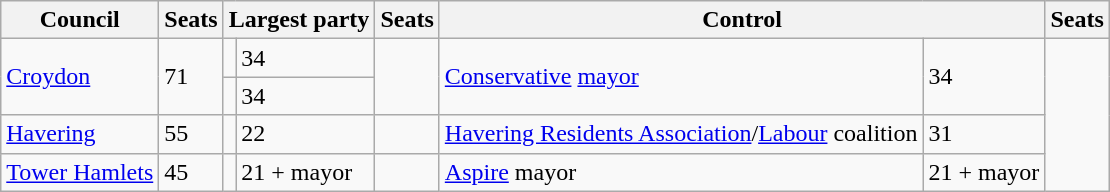<table class="wikitable sortable">
<tr>
<th>Council</th>
<th>Seats</th>
<th colspan=2>Largest party</th>
<th>Seats</th>
<th colspan=2>Control</th>
<th>Seats</th>
</tr>
<tr>
<td rowspan=2><a href='#'>Croydon</a></td>
<td rowspan=2>71</td>
<td></td>
<td>34</td>
<td rowspan=2 bgcolor=></td>
<td rowspan=2><a href='#'>Conservative</a> <a href='#'>mayor</a></td>
<td rowspan=2>34</td>
</tr>
<tr>
<td></td>
<td>34</td>
</tr>
<tr>
<td><a href='#'>Havering</a></td>
<td>55</td>
<td></td>
<td>22</td>
<td bgcolor=></td>
<td><a href='#'>Havering Residents Association</a>/<a href='#'>Labour</a> coalition</td>
<td>31</td>
</tr>
<tr>
<td><a href='#'>Tower Hamlets</a></td>
<td>45</td>
<td></td>
<td>21 + mayor</td>
<td bgcolor=></td>
<td><a href='#'>Aspire</a> mayor</td>
<td>21 + mayor</td>
</tr>
</table>
